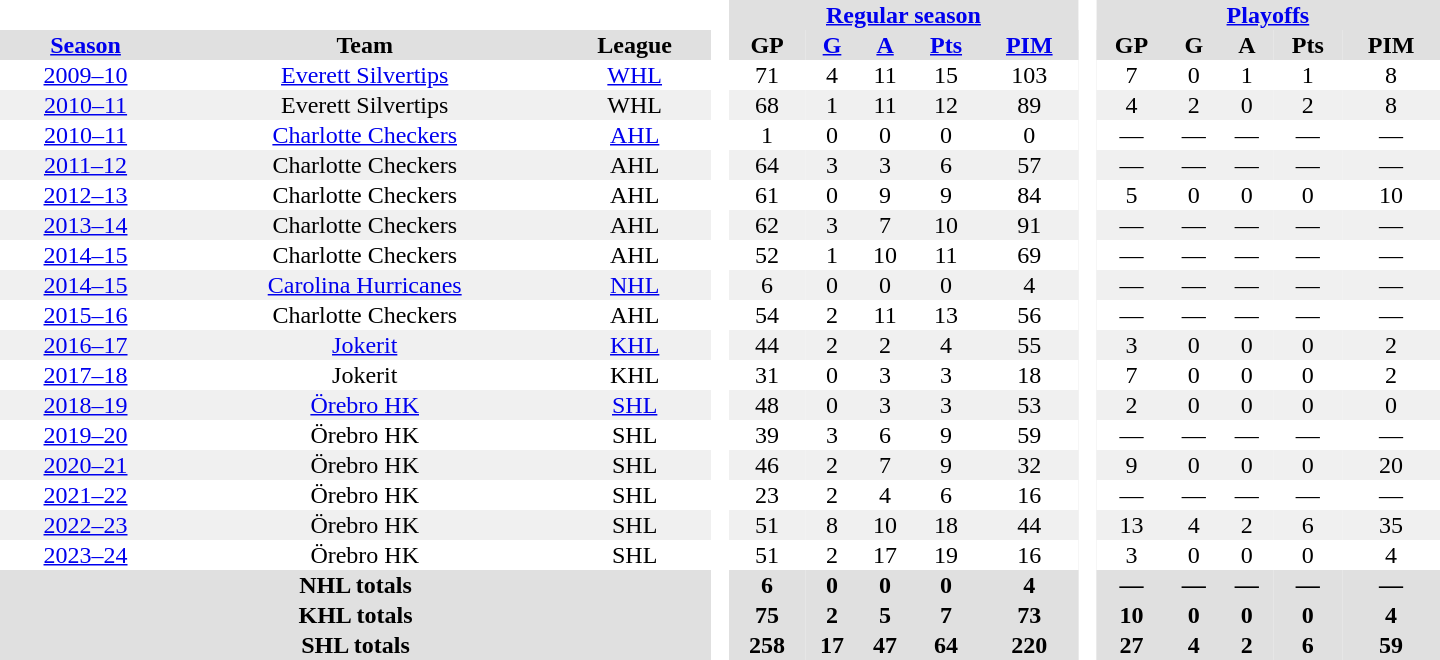<table border="0" cellpadding="1" cellspacing="0" style="text-align:center; width:60em;">
<tr style="background:#e0e0e0;">
<th colspan="3"  bgcolor="#ffffff"> </th>
<th rowspan="99" bgcolor="#ffffff"> </th>
<th colspan="5"><a href='#'>Regular season</a></th>
<th rowspan="99" bgcolor="#ffffff"> </th>
<th colspan="5"><a href='#'>Playoffs</a></th>
</tr>
<tr style="background:#e0e0e0;">
<th><a href='#'>Season</a></th>
<th>Team</th>
<th>League</th>
<th>GP</th>
<th><a href='#'>G</a></th>
<th><a href='#'>A</a></th>
<th><a href='#'>Pts</a></th>
<th><a href='#'>PIM</a></th>
<th>GP</th>
<th>G</th>
<th>A</th>
<th>Pts</th>
<th>PIM</th>
</tr>
<tr>
<td><a href='#'>2009–10</a></td>
<td><a href='#'>Everett Silvertips</a></td>
<td><a href='#'>WHL</a></td>
<td>71</td>
<td>4</td>
<td>11</td>
<td>15</td>
<td>103</td>
<td>7</td>
<td>0</td>
<td>1</td>
<td>1</td>
<td>8</td>
</tr>
<tr bgcolor="#f0f0f0">
<td><a href='#'>2010–11</a></td>
<td>Everett Silvertips</td>
<td>WHL</td>
<td>68</td>
<td>1</td>
<td>11</td>
<td>12</td>
<td>89</td>
<td>4</td>
<td>2</td>
<td>0</td>
<td>2</td>
<td>8</td>
</tr>
<tr>
<td><a href='#'>2010–11</a></td>
<td><a href='#'>Charlotte Checkers</a></td>
<td><a href='#'>AHL</a></td>
<td>1</td>
<td>0</td>
<td>0</td>
<td>0</td>
<td>0</td>
<td>—</td>
<td>—</td>
<td>—</td>
<td>—</td>
<td>—</td>
</tr>
<tr bgcolor="#f0f0f0">
<td><a href='#'>2011–12</a></td>
<td>Charlotte Checkers</td>
<td>AHL</td>
<td>64</td>
<td>3</td>
<td>3</td>
<td>6</td>
<td>57</td>
<td>—</td>
<td>—</td>
<td>—</td>
<td>—</td>
<td>—</td>
</tr>
<tr>
<td><a href='#'>2012–13</a></td>
<td>Charlotte Checkers</td>
<td>AHL</td>
<td>61</td>
<td>0</td>
<td>9</td>
<td>9</td>
<td>84</td>
<td>5</td>
<td>0</td>
<td>0</td>
<td>0</td>
<td>10</td>
</tr>
<tr bgcolor="#f0f0f0">
<td><a href='#'>2013–14</a></td>
<td>Charlotte Checkers</td>
<td>AHL</td>
<td>62</td>
<td>3</td>
<td>7</td>
<td>10</td>
<td>91</td>
<td>—</td>
<td>—</td>
<td>—</td>
<td>—</td>
<td>—</td>
</tr>
<tr>
<td><a href='#'>2014–15</a></td>
<td>Charlotte Checkers</td>
<td>AHL</td>
<td>52</td>
<td>1</td>
<td>10</td>
<td>11</td>
<td>69</td>
<td>—</td>
<td>—</td>
<td>—</td>
<td>—</td>
<td>—</td>
</tr>
<tr bgcolor="#f0f0f0">
<td><a href='#'>2014–15</a></td>
<td><a href='#'>Carolina Hurricanes</a></td>
<td><a href='#'>NHL</a></td>
<td>6</td>
<td>0</td>
<td>0</td>
<td>0</td>
<td>4</td>
<td>—</td>
<td>—</td>
<td>—</td>
<td>—</td>
<td>—</td>
</tr>
<tr>
<td><a href='#'>2015–16</a></td>
<td>Charlotte Checkers</td>
<td>AHL</td>
<td>54</td>
<td>2</td>
<td>11</td>
<td>13</td>
<td>56</td>
<td>—</td>
<td>—</td>
<td>—</td>
<td>—</td>
<td>—</td>
</tr>
<tr bgcolor="#f0f0f0">
<td><a href='#'>2016–17</a></td>
<td><a href='#'>Jokerit</a></td>
<td><a href='#'>KHL</a></td>
<td>44</td>
<td>2</td>
<td>2</td>
<td>4</td>
<td>55</td>
<td>3</td>
<td>0</td>
<td>0</td>
<td>0</td>
<td>2</td>
</tr>
<tr>
<td><a href='#'>2017–18</a></td>
<td>Jokerit</td>
<td>KHL</td>
<td>31</td>
<td>0</td>
<td>3</td>
<td>3</td>
<td>18</td>
<td>7</td>
<td>0</td>
<td>0</td>
<td>0</td>
<td>2</td>
</tr>
<tr bgcolor="#f0f0f0">
<td><a href='#'>2018–19</a></td>
<td><a href='#'>Örebro HK</a></td>
<td><a href='#'>SHL</a></td>
<td>48</td>
<td>0</td>
<td>3</td>
<td>3</td>
<td>53</td>
<td>2</td>
<td>0</td>
<td>0</td>
<td>0</td>
<td>0</td>
</tr>
<tr>
<td><a href='#'>2019–20</a></td>
<td>Örebro HK</td>
<td>SHL</td>
<td>39</td>
<td>3</td>
<td>6</td>
<td>9</td>
<td>59</td>
<td>—</td>
<td>—</td>
<td>—</td>
<td>—</td>
<td>—</td>
</tr>
<tr bgcolor="#f0f0f0">
<td><a href='#'>2020–21</a></td>
<td>Örebro HK</td>
<td>SHL</td>
<td>46</td>
<td>2</td>
<td>7</td>
<td>9</td>
<td>32</td>
<td>9</td>
<td>0</td>
<td>0</td>
<td>0</td>
<td>20</td>
</tr>
<tr>
<td><a href='#'>2021–22</a></td>
<td>Örebro HK</td>
<td>SHL</td>
<td>23</td>
<td>2</td>
<td>4</td>
<td>6</td>
<td>16</td>
<td>—</td>
<td>—</td>
<td>—</td>
<td>—</td>
<td>—</td>
</tr>
<tr bgcolor="#f0f0f0">
<td><a href='#'>2022–23</a></td>
<td>Örebro HK</td>
<td>SHL</td>
<td>51</td>
<td>8</td>
<td>10</td>
<td>18</td>
<td>44</td>
<td>13</td>
<td>4</td>
<td>2</td>
<td>6</td>
<td>35</td>
</tr>
<tr>
<td><a href='#'>2023–24</a></td>
<td>Örebro HK</td>
<td>SHL</td>
<td>51</td>
<td>2</td>
<td>17</td>
<td>19</td>
<td>16</td>
<td>3</td>
<td>0</td>
<td>0</td>
<td>0</td>
<td>4</td>
</tr>
<tr ALIGN="center" bgcolor="#e0e0e0">
<th colspan="3">NHL totals</th>
<th>6</th>
<th>0</th>
<th>0</th>
<th>0</th>
<th>4</th>
<th>—</th>
<th>—</th>
<th>—</th>
<th>—</th>
<th>—</th>
</tr>
<tr ALIGN="center" bgcolor="#e0e0e0">
<th colspan="3">KHL totals</th>
<th>75</th>
<th>2</th>
<th>5</th>
<th>7</th>
<th>73</th>
<th>10</th>
<th>0</th>
<th>0</th>
<th>0</th>
<th>4</th>
</tr>
<tr ALIGN="center" bgcolor="#e0e0e0">
<th colspan="3">SHL totals</th>
<th>258</th>
<th>17</th>
<th>47</th>
<th>64</th>
<th>220</th>
<th>27</th>
<th>4</th>
<th>2</th>
<th>6</th>
<th>59</th>
</tr>
</table>
